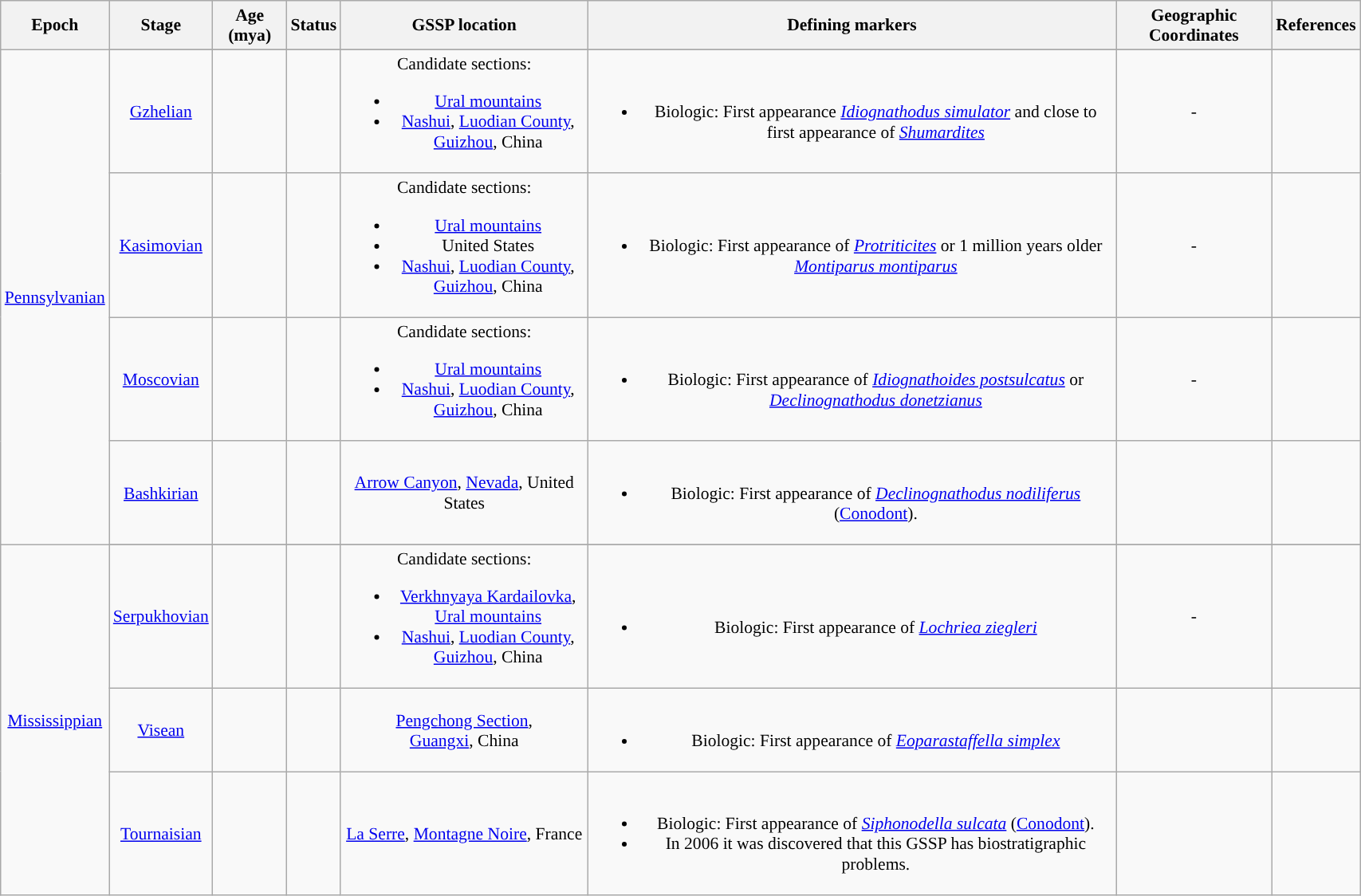<table class="wikitable"  style="font-size:90%; width:90%; text-align:center;">
<tr>
<th style="width:75px;">Epoch</th>
<th style="width:75px;">Stage</th>
<th style="width:55px;">Age (mya)</th>
<th style="width:15px;">Status</th>
<th style="width:200px;">GSSP location</th>
<th width="">Defining markers</th>
<th width="">Geographic Coordinates</th>
<th width="">References</th>
</tr>
<tr style="background:">
<td rowspan="5"><a href='#'>Pennsylvanian</a></td>
</tr>
<tr style="background:">
<td><a href='#'>Gzhelian</a></td>
<td></td>
<td></td>
<td>Candidate sections:<br><ul><li><a href='#'>Ural mountains</a></li><li><a href='#'>Nashui</a>, <a href='#'>Luodian County</a>, <a href='#'>Guizhou</a>, China</li></ul></td>
<td><br><ul><li>Biologic: First appearance <em><a href='#'>Idiognathodus simulator</a></em> and close to first appearance of <em><a href='#'>Shumardites</a></em></li></ul></td>
<td>-</td>
<td></td>
</tr>
<tr style="background:">
<td><a href='#'>Kasimovian</a></td>
<td></td>
<td></td>
<td>Candidate sections:<br><ul><li><a href='#'>Ural mountains</a></li><li>United States</li><li><a href='#'>Nashui</a>, <a href='#'>Luodian County</a>, <a href='#'>Guizhou</a>, China</li></ul></td>
<td><br><ul><li>Biologic: First appearance of <em><a href='#'>Protriticites</a></em> or 1 million years older <em><a href='#'>Montiparus montiparus</a></em></li></ul></td>
<td>-</td>
<td></td>
</tr>
<tr style="background:">
<td><a href='#'>Moscovian</a></td>
<td></td>
<td></td>
<td>Candidate sections:<br><ul><li><a href='#'>Ural mountains</a></li><li><a href='#'>Nashui</a>, <a href='#'>Luodian County</a>, <a href='#'>Guizhou</a>, China</li></ul></td>
<td><br><ul><li>Biologic: First appearance of <em><a href='#'>Idiognathoides postsulcatus</a></em> or <em><a href='#'>Declinognathodus donetzianus</a></em></li></ul></td>
<td>-</td>
<td></td>
</tr>
<tr style="background:">
<td><a href='#'>Bashkirian</a></td>
<td></td>
<td></td>
<td><a href='#'>Arrow Canyon</a>, <a href='#'>Nevada</a>, United States</td>
<td><br><ul><li>Biologic: First appearance of <em><a href='#'>Declinognathodus nodiliferus</a></em> (<a href='#'>Conodont</a>).</li></ul></td>
<td></td>
<td></td>
</tr>
<tr style="background:">
<td rowspan="4"><a href='#'>Mississippian</a></td>
</tr>
<tr style="background:">
<td><a href='#'>Serpukhovian</a></td>
<td></td>
<td></td>
<td>Candidate sections:<br><ul><li><a href='#'>Verkhnyaya Kardailovka</a>, <a href='#'>Ural mountains</a></li><li><a href='#'>Nashui</a>, <a href='#'>Luodian County</a>, <a href='#'>Guizhou</a>, China</li></ul></td>
<td><br><ul><li>Biologic: First appearance of <em><a href='#'>Lochriea ziegleri</a></em></li></ul></td>
<td>-</td>
<td></td>
</tr>
<tr style="background:">
<td><a href='#'>Visean</a></td>
<td></td>
<td></td>
<td><a href='#'>Pengchong Section</a>,<br><a href='#'>Guangxi</a>, China</td>
<td><br><ul><li>Biologic: First appearance of <em><a href='#'>Eoparastaffella simplex</a></em></li></ul></td>
<td></td>
<td></td>
</tr>
<tr style="background:">
<td><a href='#'>Tournaisian</a></td>
<td></td>
<td></td>
<td><a href='#'>La Serre</a>, <a href='#'>Montagne Noire</a>, France</td>
<td><br><ul><li>Biologic: First appearance of <em><a href='#'>Siphonodella sulcata</a></em> (<a href='#'>Conodont</a>).</li><li>In 2006 it was discovered that this GSSP has biostratigraphic problems.</li></ul></td>
<td></td>
<td></td>
</tr>
</table>
